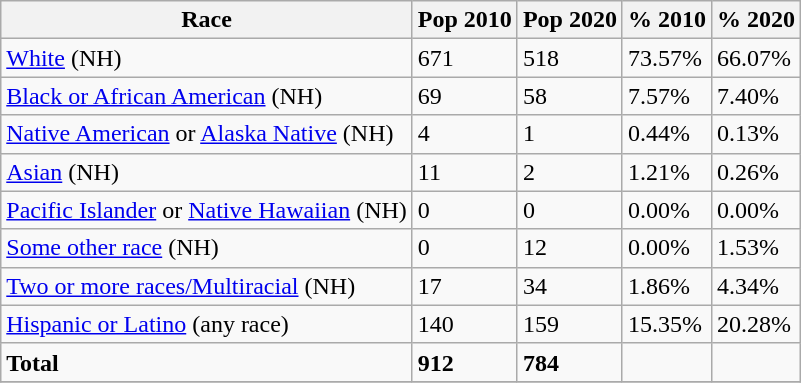<table class="wikitable">
<tr>
<th>Race</th>
<th>Pop 2010</th>
<th>Pop 2020</th>
<th>% 2010</th>
<th>% 2020</th>
</tr>
<tr>
<td><a href='#'>White</a> (NH)</td>
<td>671</td>
<td>518</td>
<td>73.57%</td>
<td>66.07%</td>
</tr>
<tr>
<td><a href='#'>Black or African American</a> (NH)</td>
<td>69</td>
<td>58</td>
<td>7.57%</td>
<td>7.40%</td>
</tr>
<tr>
<td><a href='#'>Native American</a> or <a href='#'>Alaska Native</a> (NH)</td>
<td>4</td>
<td>1</td>
<td>0.44%</td>
<td>0.13%</td>
</tr>
<tr>
<td><a href='#'>Asian</a> (NH)</td>
<td>11</td>
<td>2</td>
<td>1.21%</td>
<td>0.26%</td>
</tr>
<tr>
<td><a href='#'>Pacific Islander</a> or <a href='#'>Native Hawaiian</a> (NH)</td>
<td>0</td>
<td>0</td>
<td>0.00%</td>
<td>0.00%</td>
</tr>
<tr>
<td><a href='#'>Some other race</a> (NH)</td>
<td>0</td>
<td>12</td>
<td>0.00%</td>
<td>1.53%</td>
</tr>
<tr>
<td><a href='#'>Two or more races/Multiracial</a> (NH)</td>
<td>17</td>
<td>34</td>
<td>1.86%</td>
<td>4.34%</td>
</tr>
<tr>
<td><a href='#'>Hispanic or Latino</a> (any race)</td>
<td>140</td>
<td>159</td>
<td>15.35%</td>
<td>20.28%</td>
</tr>
<tr>
<td><strong>Total</strong></td>
<td><strong>912</strong></td>
<td><strong>784</strong></td>
<td></td>
<td></td>
</tr>
<tr>
</tr>
</table>
